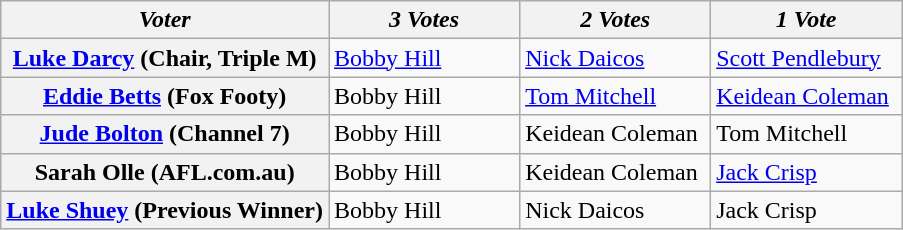<table class="wikitable">
<tr>
<th><em>Voter</em></th>
<th style="width:120px"><em>3 Votes</em></th>
<th style="width:120px"><em>2 Votes</em></th>
<th style="width:120px"><em>1 Vote</em></th>
</tr>
<tr>
<th><a href='#'>Luke Darcy</a> (Chair, Triple M)</th>
<td><a href='#'>Bobby Hill</a></td>
<td><a href='#'>Nick Daicos</a></td>
<td><a href='#'>Scott Pendlebury</a></td>
</tr>
<tr>
<th><a href='#'>Eddie Betts</a> (Fox Footy)</th>
<td>Bobby Hill</td>
<td><a href='#'>Tom Mitchell</a></td>
<td><a href='#'>Keidean Coleman</a></td>
</tr>
<tr>
<th><a href='#'>Jude Bolton</a> (Channel 7)</th>
<td>Bobby Hill</td>
<td>Keidean Coleman</td>
<td>Tom Mitchell</td>
</tr>
<tr>
<th>Sarah Olle (AFL.com.au)</th>
<td>Bobby Hill</td>
<td>Keidean Coleman</td>
<td><a href='#'>Jack Crisp</a></td>
</tr>
<tr>
<th><a href='#'>Luke Shuey</a> (Previous Winner)</th>
<td>Bobby Hill</td>
<td>Nick Daicos</td>
<td>Jack Crisp</td>
</tr>
</table>
